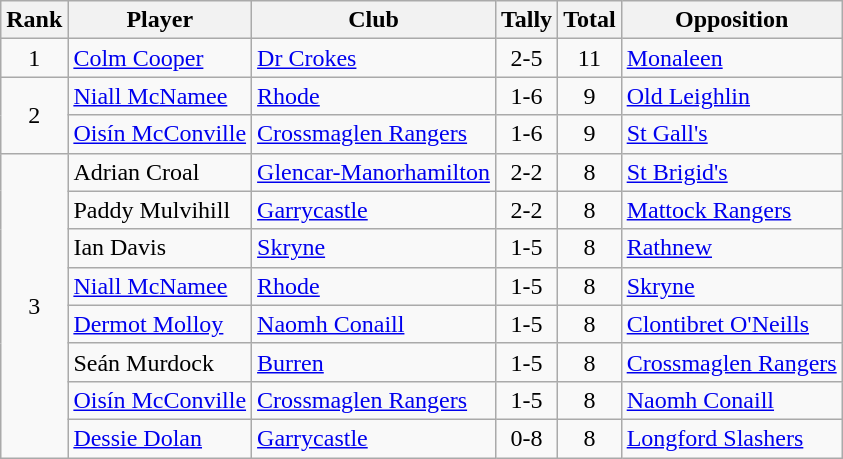<table class="wikitable">
<tr>
<th>Rank</th>
<th>Player</th>
<th>Club</th>
<th>Tally</th>
<th>Total</th>
<th>Opposition</th>
</tr>
<tr>
<td rowspan="1" style="text-align:center;">1</td>
<td><a href='#'>Colm Cooper</a></td>
<td><a href='#'>Dr Crokes</a></td>
<td align=center>2-5</td>
<td align=center>11</td>
<td><a href='#'>Monaleen</a></td>
</tr>
<tr>
<td rowspan="2" style="text-align:center;">2</td>
<td><a href='#'>Niall McNamee</a></td>
<td><a href='#'>Rhode</a></td>
<td align=center>1-6</td>
<td align=center>9</td>
<td><a href='#'>Old Leighlin</a></td>
</tr>
<tr>
<td><a href='#'>Oisín McConville</a></td>
<td><a href='#'>Crossmaglen Rangers</a></td>
<td align=center>1-6</td>
<td align=center>9</td>
<td><a href='#'>St Gall's</a></td>
</tr>
<tr>
<td rowspan="8" style="text-align:center;">3</td>
<td>Adrian Croal</td>
<td><a href='#'>Glencar-Manorhamilton</a></td>
<td align=center>2-2</td>
<td align=center>8</td>
<td><a href='#'>St Brigid's</a></td>
</tr>
<tr>
<td>Paddy Mulvihill</td>
<td><a href='#'>Garrycastle</a></td>
<td align=center>2-2</td>
<td align=center>8</td>
<td><a href='#'>Mattock Rangers</a></td>
</tr>
<tr>
<td>Ian Davis</td>
<td><a href='#'>Skryne</a></td>
<td align=center>1-5</td>
<td align=center>8</td>
<td><a href='#'>Rathnew</a></td>
</tr>
<tr>
<td><a href='#'>Niall McNamee</a></td>
<td><a href='#'>Rhode</a></td>
<td align=center>1-5</td>
<td align=center>8</td>
<td><a href='#'>Skryne</a></td>
</tr>
<tr>
<td><a href='#'>Dermot Molloy</a></td>
<td><a href='#'>Naomh Conaill</a></td>
<td align=center>1-5</td>
<td align=center>8</td>
<td><a href='#'>Clontibret O'Neills</a></td>
</tr>
<tr>
<td>Seán Murdock</td>
<td><a href='#'>Burren</a></td>
<td align=center>1-5</td>
<td align=center>8</td>
<td><a href='#'>Crossmaglen Rangers</a></td>
</tr>
<tr>
<td><a href='#'>Oisín McConville</a></td>
<td><a href='#'>Crossmaglen Rangers</a></td>
<td align=center>1-5</td>
<td align=center>8</td>
<td><a href='#'>Naomh Conaill</a></td>
</tr>
<tr>
<td><a href='#'>Dessie Dolan</a></td>
<td><a href='#'>Garrycastle</a></td>
<td align=center>0-8</td>
<td align=center>8</td>
<td><a href='#'>Longford Slashers</a></td>
</tr>
</table>
